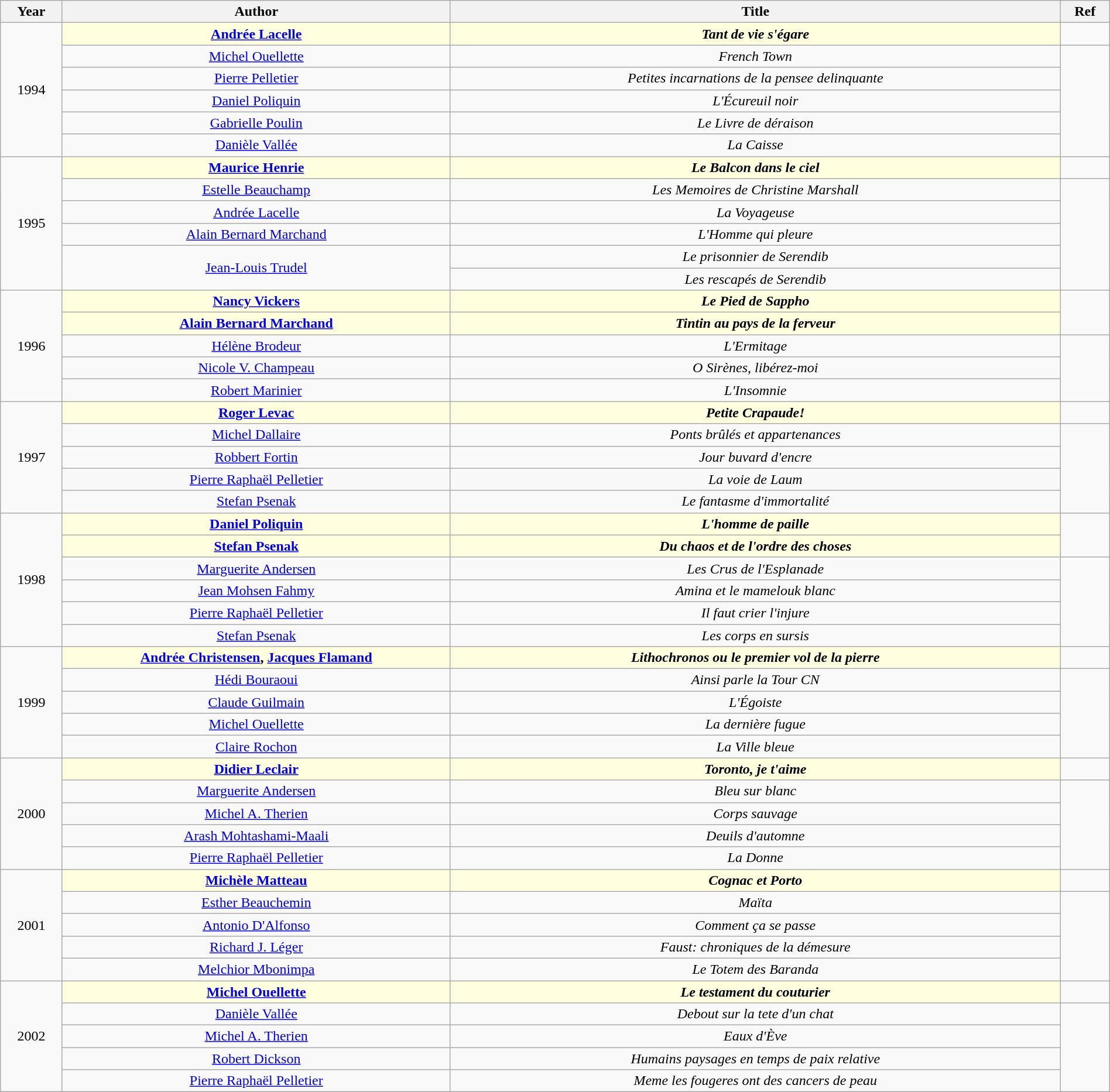<table class="wikitable" width="100%">
<tr>
<th>Year</th>
<th width="35%">Author</th>
<th width="55%">Title</th>
<th>Ref</th>
</tr>
<tr>
<td align="center" rowspan=6>1994</td>
<td align="center" style="background:lightyellow"><strong><a href='#'>Andrée Lacelle</a></strong></td>
<td align="center" style="background:lightyellow"><strong><em>Tant de vie s'égare</em></strong></td>
<td align="center"></td>
</tr>
<tr>
<td align="center"><a href='#'>Michel Ouellette</a></td>
<td align="center"><em>French Town</em></td>
<td align="center" rowspan=5></td>
</tr>
<tr>
<td align="center"><a href='#'>Pierre Pelletier</a></td>
<td align="center"><em>Petites incarnations de la pensee delinquante</em></td>
</tr>
<tr>
<td align="center"><a href='#'>Daniel Poliquin</a></td>
<td align="center"><em>L'Écureuil noir</em></td>
</tr>
<tr>
<td align="center"><a href='#'>Gabrielle Poulin</a></td>
<td align="center"><em>Le Livre de déraison</em></td>
</tr>
<tr>
<td align="center"><a href='#'>Danièle Vallée</a></td>
<td align="center"><em>La Caisse</em></td>
</tr>
<tr>
<td align="center" rowspan=6>1995</td>
<td align="center" style="background:lightyellow"><strong><a href='#'>Maurice Henrie</a></strong></td>
<td align="center" style="background:lightyellow"><strong><em>Le Balcon dans le ciel</em></strong></td>
<td align="center"></td>
</tr>
<tr>
<td align="center"><a href='#'>Estelle Beauchamp</a></td>
<td align="center"><em>Les Memoires de Christine Marshall</em></td>
<td align="center" rowspan=5></td>
</tr>
<tr>
<td align="center"><a href='#'>Andrée Lacelle</a></td>
<td align="center"><em>La Voyageuse</em></td>
</tr>
<tr>
<td align="center"><a href='#'>Alain Bernard Marchand</a></td>
<td align="center"><em>L'Homme qui pleure</em></td>
</tr>
<tr>
<td align="center" rowspan=2><a href='#'>Jean-Louis Trudel</a></td>
<td align="center"><em>Le prisonnier de Serendib</em></td>
</tr>
<tr>
<td align="center"><em>Les rescapés de Serendib</em></td>
</tr>
<tr>
<td align="center" rowspan=5>1996</td>
<td align="center" style="background:lightyellow"><strong><a href='#'>Nancy Vickers</a></strong></td>
<td align="center" style="background:lightyellow"><strong><em>Le Pied de Sappho</em></strong></td>
<td align="center" rowspan=2></td>
</tr>
<tr>
<td align="center" style="background:lightyellow"><strong><a href='#'>Alain Bernard Marchand</a></strong></td>
<td align="center" style="background:lightyellow"><strong><em>Tintin au pays de la ferveur</em></strong></td>
</tr>
<tr>
<td align="center"><a href='#'>Hélène Brodeur</a></td>
<td align="center"><em>L'Ermitage</em></td>
<td align="center" rowspan=3></td>
</tr>
<tr>
<td align="center"><a href='#'>Nicole V. Champeau</a></td>
<td align="center"><em>O Sirènes, libérez-moi</em></td>
</tr>
<tr>
<td align="center"><a href='#'>Robert Marinier</a></td>
<td align="center"><em>L'Insomnie</em></td>
</tr>
<tr>
<td align="center" rowspan=5>1997</td>
<td align="center" style="background:lightyellow"><strong><a href='#'>Roger Levac</a></strong></td>
<td align="center" style="background:lightyellow"><strong><em>Petite Crapaude!</em></strong></td>
<td align="center"></td>
</tr>
<tr>
<td align="center"><a href='#'>Michel Dallaire</a></td>
<td align="center"><em>Ponts brûlés et appartenances</em></td>
<td align="center" rowspan=4></td>
</tr>
<tr>
<td align="center"><a href='#'>Robbert Fortin</a></td>
<td align="center"><em>Jour buvard d'encre</em></td>
</tr>
<tr>
<td align="center"><a href='#'>Pierre Raphaël Pelletier</a></td>
<td align="center"><em>La voie de Laum</em></td>
</tr>
<tr>
<td align="center"><a href='#'>Stefan Psenak</a></td>
<td align="center"><em>Le fantasme d'immortalité</em></td>
</tr>
<tr>
<td align="center" rowspan=6>1998</td>
<td align="center" style="background:lightyellow"><strong><a href='#'>Daniel Poliquin</a></strong></td>
<td align="center" style="background:lightyellow"><strong><em>L'homme de paille</em></strong></td>
<td align="center" rowspan=2></td>
</tr>
<tr>
<td align="center" style="background:lightyellow"><strong><a href='#'>Stefan Psenak</a></strong></td>
<td align="center" style="background:lightyellow"><strong><em>Du chaos et de l'ordre des choses</em></strong></td>
</tr>
<tr>
<td align="center"><a href='#'>Marguerite Andersen</a></td>
<td align="center"><em>Les Crus de l'Esplanade</em></td>
<td align="center" rowspan=4></td>
</tr>
<tr>
<td align="center"><a href='#'>Jean Mohsen Fahmy</a></td>
<td align="center"><em>Amina et le mamelouk blanc</em></td>
</tr>
<tr>
<td align="center"><a href='#'>Pierre Raphaël Pelletier</a></td>
<td align="center"><em>Il faut crier l'injure</em></td>
</tr>
<tr>
<td align="center"><a href='#'>Stefan Psenak</a></td>
<td align="center"><em>Les corps en sursis</em></td>
</tr>
<tr>
<td align="center" rowspan=5>1999</td>
<td align="center" style="background:lightyellow"><strong><a href='#'>Andrée Christensen</a>, <a href='#'>Jacques Flamand</a></strong></td>
<td align="center" style="background:lightyellow"><strong><em>Lithochronos ou le premier vol de la pierre</em></strong></td>
<td align="center"></td>
</tr>
<tr>
<td align="center"><a href='#'>Hédi Bouraoui</a></td>
<td align="center"><em>Ainsi parle la Tour CN</em></td>
<td align="center" rowspan=4></td>
</tr>
<tr>
<td align="center"><a href='#'>Claude Guilmain</a></td>
<td align="center"><em>L'Égoiste</em></td>
</tr>
<tr>
<td align="center"><a href='#'>Michel Ouellette</a></td>
<td align="center"><em>La dernière fugue</em></td>
</tr>
<tr>
<td align="center"><a href='#'>Claire Rochon</a></td>
<td align="center"><em>La Ville bleue</em></td>
</tr>
<tr>
<td align="center" rowspan=5>2000</td>
<td align="center" style="background:lightyellow"><strong><a href='#'>Didier Leclair</a></strong></td>
<td align="center" style="background:lightyellow"><strong><em>Toronto, je t'aime</em></strong></td>
<td align="center"></td>
</tr>
<tr>
<td align="center"><a href='#'>Marguerite Andersen</a></td>
<td align="center"><em>Bleu sur blanc</em></td>
<td align="center" rowspan=4></td>
</tr>
<tr>
<td align="center"><a href='#'>Michel A. Therien</a></td>
<td align="center"><em>Corps sauvage</em></td>
</tr>
<tr>
<td align="center"><a href='#'>Arash Mohtashami-Maali</a></td>
<td align="center"><em>Deuils d'automne</em></td>
</tr>
<tr>
<td align="center"><a href='#'>Pierre Raphaël Pelletier</a></td>
<td align="center"><em>La Donne</em></td>
</tr>
<tr>
<td align="center" rowspan=5>2001</td>
<td align="center" style="background:lightyellow"><strong><a href='#'>Michèle Matteau</a></strong></td>
<td align="center" style="background:lightyellow"><strong><em>Cognac et Porto</em></strong></td>
<td align="center"></td>
</tr>
<tr>
<td align="center"><a href='#'>Esther Beauchemin</a></td>
<td align="center"><em>Maïta</em></td>
<td align="center" rowspan=4></td>
</tr>
<tr>
<td align="center"><a href='#'>Antonio D'Alfonso</a></td>
<td align="center"><em>Comment ça se passe</em></td>
</tr>
<tr>
<td align="center"><a href='#'>Richard J. Léger</a></td>
<td align="center"><em>Faust: chroniques de la démesure</em></td>
</tr>
<tr>
<td align="center"><a href='#'>Melchior Mbonimpa</a></td>
<td align="center"><em>Le Totem des Baranda</em></td>
</tr>
<tr>
<td align="center" rowspan=5>2002</td>
<td align="center" style="background:lightyellow"><strong><a href='#'>Michel Ouellette</a></strong></td>
<td align="center" style="background:lightyellow"><strong><em>Le testament du couturier</em></strong></td>
<td align="center"></td>
</tr>
<tr>
<td align="center"><a href='#'>Danièle Vallée</a></td>
<td align="center"><em>Debout sur la tete d'un chat</em></td>
<td align="center" rowspan=4></td>
</tr>
<tr>
<td align="center"><a href='#'>Michel A. Therien</a></td>
<td align="center"><em>Eaux d'Ève</em></td>
</tr>
<tr>
<td align="center"><a href='#'>Robert Dickson</a></td>
<td align="center"><em>Humains paysages en temps de paix relative</em></td>
</tr>
<tr>
<td align="center"><a href='#'>Pierre Raphaël Pelletier</a></td>
<td align="center"><em>Meme les fougeres ont des cancers de peau</em></td>
</tr>
</table>
